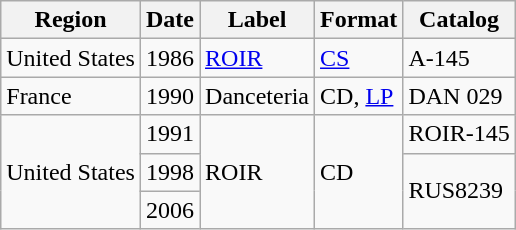<table class="wikitable">
<tr>
<th>Region</th>
<th>Date</th>
<th>Label</th>
<th>Format</th>
<th>Catalog</th>
</tr>
<tr>
<td>United States</td>
<td>1986</td>
<td><a href='#'>ROIR</a></td>
<td><a href='#'>CS</a></td>
<td>A-145</td>
</tr>
<tr>
<td>France</td>
<td>1990</td>
<td>Danceteria</td>
<td>CD, <a href='#'>LP</a></td>
<td>DAN 029</td>
</tr>
<tr>
<td rowspan="3">United States</td>
<td>1991</td>
<td rowspan="3">ROIR</td>
<td rowspan="3">CD</td>
<td>ROIR-145</td>
</tr>
<tr>
<td>1998</td>
<td rowspan="2">RUS8239</td>
</tr>
<tr>
<td>2006</td>
</tr>
</table>
